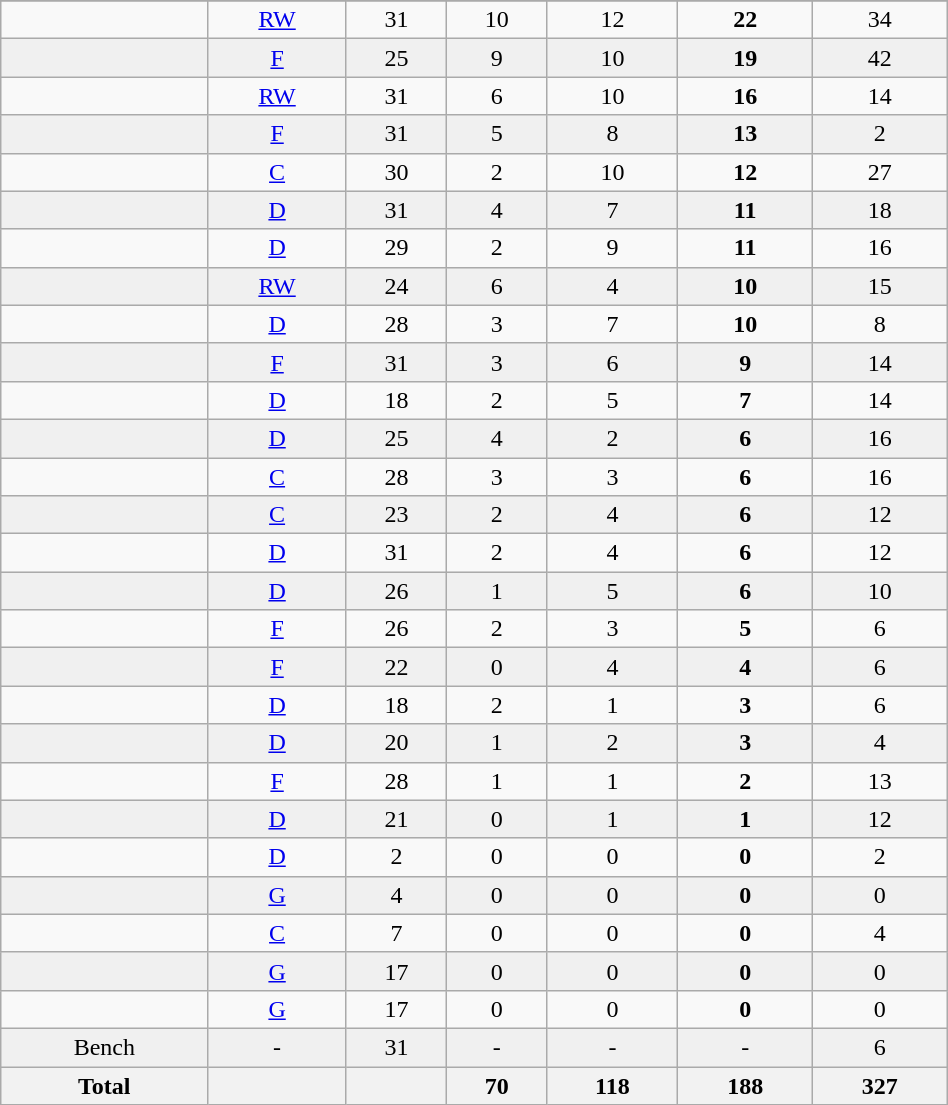<table class="wikitable sortable" width=50%>
<tr align="center">
</tr>
<tr align="center" bgcolor="">
<td></td>
<td><a href='#'>RW</a></td>
<td>31</td>
<td>10</td>
<td>12</td>
<td><strong>22</strong></td>
<td>34</td>
</tr>
<tr align="center" bgcolor="f0f0f0">
<td></td>
<td><a href='#'>F</a></td>
<td>25</td>
<td>9</td>
<td>10</td>
<td><strong>19</strong></td>
<td>42</td>
</tr>
<tr align="center" bgcolor="">
<td></td>
<td><a href='#'>RW</a></td>
<td>31</td>
<td>6</td>
<td>10</td>
<td><strong>16</strong></td>
<td>14</td>
</tr>
<tr align="center" bgcolor="f0f0f0">
<td></td>
<td><a href='#'>F</a></td>
<td>31</td>
<td>5</td>
<td>8</td>
<td><strong>13</strong></td>
<td>2</td>
</tr>
<tr align="center" bgcolor="">
<td></td>
<td><a href='#'>C</a></td>
<td>30</td>
<td>2</td>
<td>10</td>
<td><strong>12</strong></td>
<td>27</td>
</tr>
<tr align="center" bgcolor="f0f0f0">
<td></td>
<td><a href='#'>D</a></td>
<td>31</td>
<td>4</td>
<td>7</td>
<td><strong>11</strong></td>
<td>18</td>
</tr>
<tr align="center" bgcolor="">
<td></td>
<td><a href='#'>D</a></td>
<td>29</td>
<td>2</td>
<td>9</td>
<td><strong>11</strong></td>
<td>16</td>
</tr>
<tr align="center" bgcolor="f0f0f0">
<td></td>
<td><a href='#'>RW</a></td>
<td>24</td>
<td>6</td>
<td>4</td>
<td><strong>10</strong></td>
<td>15</td>
</tr>
<tr align="center" bgcolor="">
<td></td>
<td><a href='#'>D</a></td>
<td>28</td>
<td>3</td>
<td>7</td>
<td><strong>10</strong></td>
<td>8</td>
</tr>
<tr align="center" bgcolor="f0f0f0">
<td></td>
<td><a href='#'>F</a></td>
<td>31</td>
<td>3</td>
<td>6</td>
<td><strong>9</strong></td>
<td>14</td>
</tr>
<tr align="center" bgcolor="">
<td></td>
<td><a href='#'>D</a></td>
<td>18</td>
<td>2</td>
<td>5</td>
<td><strong>7</strong></td>
<td>14</td>
</tr>
<tr align="center" bgcolor="f0f0f0">
<td></td>
<td><a href='#'>D</a></td>
<td>25</td>
<td>4</td>
<td>2</td>
<td><strong>6</strong></td>
<td>16</td>
</tr>
<tr align="center" bgcolor="">
<td></td>
<td><a href='#'>C</a></td>
<td>28</td>
<td>3</td>
<td>3</td>
<td><strong>6</strong></td>
<td>16</td>
</tr>
<tr align="center" bgcolor="f0f0f0">
<td></td>
<td><a href='#'>C</a></td>
<td>23</td>
<td>2</td>
<td>4</td>
<td><strong>6</strong></td>
<td>12</td>
</tr>
<tr align="center" bgcolor="">
<td></td>
<td><a href='#'>D</a></td>
<td>31</td>
<td>2</td>
<td>4</td>
<td><strong>6</strong></td>
<td>12</td>
</tr>
<tr align="center" bgcolor="f0f0f0">
<td></td>
<td><a href='#'>D</a></td>
<td>26</td>
<td>1</td>
<td>5</td>
<td><strong>6</strong></td>
<td>10</td>
</tr>
<tr align="center" bgcolor="">
<td></td>
<td><a href='#'>F</a></td>
<td>26</td>
<td>2</td>
<td>3</td>
<td><strong>5</strong></td>
<td>6</td>
</tr>
<tr align="center" bgcolor="f0f0f0">
<td></td>
<td><a href='#'>F</a></td>
<td>22</td>
<td>0</td>
<td>4</td>
<td><strong>4</strong></td>
<td>6</td>
</tr>
<tr align="center" bgcolor="">
<td></td>
<td><a href='#'>D</a></td>
<td>18</td>
<td>2</td>
<td>1</td>
<td><strong>3</strong></td>
<td>6</td>
</tr>
<tr align="center" bgcolor="f0f0f0">
<td></td>
<td><a href='#'>D</a></td>
<td>20</td>
<td>1</td>
<td>2</td>
<td><strong>3</strong></td>
<td>4</td>
</tr>
<tr align="center" bgcolor="">
<td></td>
<td><a href='#'>F</a></td>
<td>28</td>
<td>1</td>
<td>1</td>
<td><strong>2</strong></td>
<td>13</td>
</tr>
<tr align="center" bgcolor="f0f0f0">
<td></td>
<td><a href='#'>D</a></td>
<td>21</td>
<td>0</td>
<td>1</td>
<td><strong>1</strong></td>
<td>12</td>
</tr>
<tr align="center" bgcolor="">
<td></td>
<td><a href='#'>D</a></td>
<td>2</td>
<td>0</td>
<td>0</td>
<td><strong>0</strong></td>
<td>2</td>
</tr>
<tr align="center" bgcolor="f0f0f0">
<td></td>
<td><a href='#'>G</a></td>
<td>4</td>
<td>0</td>
<td>0</td>
<td><strong>0</strong></td>
<td>0</td>
</tr>
<tr align="center" bgcolor="">
<td></td>
<td><a href='#'>C</a></td>
<td>7</td>
<td>0</td>
<td>0</td>
<td><strong>0</strong></td>
<td>4</td>
</tr>
<tr align="center" bgcolor="f0f0f0">
<td></td>
<td><a href='#'>G</a></td>
<td>17</td>
<td>0</td>
<td>0</td>
<td><strong>0</strong></td>
<td>0</td>
</tr>
<tr align="center" bgcolor="">
<td></td>
<td><a href='#'>G</a></td>
<td>17</td>
<td>0</td>
<td>0</td>
<td><strong>0</strong></td>
<td>0</td>
</tr>
<tr align="center" bgcolor="f0f0f0">
<td>Bench</td>
<td>-</td>
<td>31</td>
<td>-</td>
<td>-</td>
<td>-</td>
<td>6</td>
</tr>
<tr>
<th>Total</th>
<th></th>
<th></th>
<th>70</th>
<th>118</th>
<th>188</th>
<th>327</th>
</tr>
</table>
